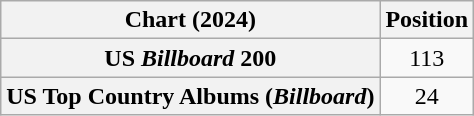<table class="wikitable sortable plainrowheaders" style="text-align:center">
<tr>
<th scope="col">Chart (2024)</th>
<th scope="col">Position</th>
</tr>
<tr>
<th scope="row">US <em>Billboard</em> 200</th>
<td>113</td>
</tr>
<tr>
<th scope="row">US Top Country Albums (<em>Billboard</em>)</th>
<td>24</td>
</tr>
</table>
